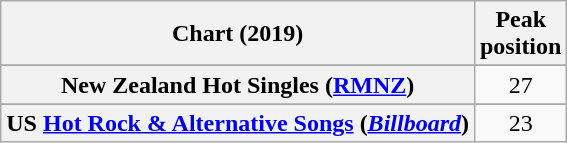<table class="wikitable sortable plainrowheaders" style="text-align:center">
<tr>
<th scope="col">Chart (2019)</th>
<th scope="col">Peak<br>position</th>
</tr>
<tr>
</tr>
<tr>
<th scope="row">New Zealand Hot Singles (<a href='#'>RMNZ</a>)</th>
<td>27</td>
</tr>
<tr>
</tr>
<tr>
</tr>
<tr>
<th scope="row">US <a href='#'>Hot Rock & Alternative Songs</a> (<em><a href='#'>Billboard</a></em>)</th>
<td>23</td>
</tr>
</table>
